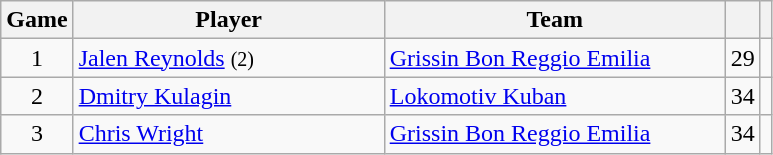<table class="wikitable sortable" style="text-align: center;">
<tr>
<th>Game</th>
<th style="width:200px;">Player</th>
<th style="width:220px;">Team</th>
<th><a href='#'></a></th>
<th></th>
</tr>
<tr>
<td>1</td>
<td align="left"> <a href='#'>Jalen Reynolds</a> <small>(2)</small></td>
<td align="left"> <a href='#'>Grissin Bon Reggio Emilia</a></td>
<td>29</td>
<td></td>
</tr>
<tr>
<td>2</td>
<td align="left"> <a href='#'>Dmitry Kulagin</a></td>
<td align="left"> <a href='#'>Lokomotiv Kuban</a></td>
<td>34</td>
<td></td>
</tr>
<tr>
<td>3</td>
<td align="left"> <a href='#'>Chris Wright</a></td>
<td align="left"> <a href='#'>Grissin Bon Reggio Emilia</a></td>
<td>34</td>
<td></td>
</tr>
</table>
